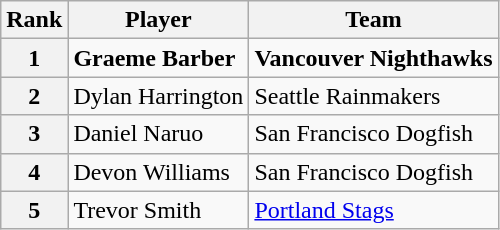<table class="wikitable sortable">
<tr>
<th>Rank</th>
<th>Player</th>
<th>Team</th>
</tr>
<tr>
<th>1</th>
<td data-sort-value="Barber, Graeme"><strong>Graeme Barber</strong></td>
<td><strong>Vancouver Nighthawks</strong></td>
</tr>
<tr>
<th>2</th>
<td data-sort-value="Harrington, Dylan">Dylan Harrington</td>
<td>Seattle Rainmakers</td>
</tr>
<tr>
<th>3</th>
<td data-sort-value="Naruo, Daniel">Daniel Naruo</td>
<td>San Francisco Dogfish</td>
</tr>
<tr>
<th>4</th>
<td data-sort-value="Williams, Devon">Devon Williams</td>
<td>San Francisco Dogfish</td>
</tr>
<tr>
<th>5</th>
<td data-sort-value="Smith, Trevor">Trevor Smith</td>
<td><a href='#'>Portland Stags</a></td>
</tr>
</table>
